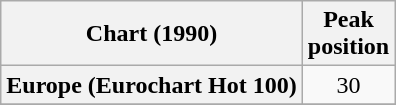<table class="wikitable sortable plainrowheaders">
<tr>
<th>Chart (1990)</th>
<th>Peak<br>position</th>
</tr>
<tr>
<th scope="row">Europe (Eurochart Hot 100)</th>
<td style="text-align:center;">30</td>
</tr>
<tr>
</tr>
</table>
